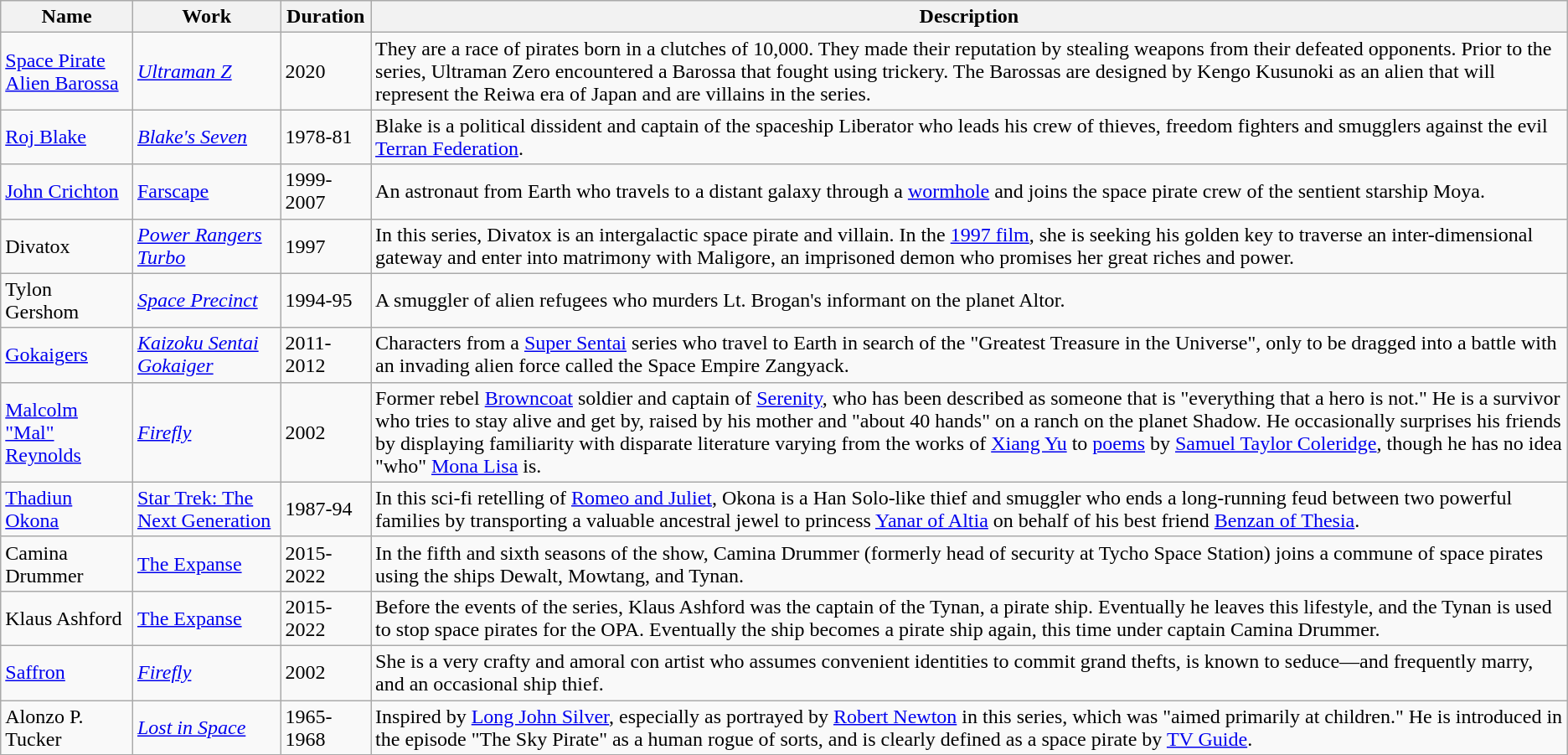<table class="wikitable sortable">
<tr>
<th>Name</th>
<th>Work</th>
<th>Duration</th>
<th>Description</th>
</tr>
<tr>
<td><a href='#'>Space Pirate Alien Barossa</a></td>
<td><em><a href='#'>Ultraman Z</a></em></td>
<td>2020</td>
<td>They are a race of pirates born in a clutches of 10,000. They made their reputation by stealing weapons from their defeated opponents. Prior to the series, Ultraman Zero encountered a Barossa that fought using trickery. The Barossas are designed by Kengo Kusunoki as an alien that will represent the Reiwa era of Japan and are villains in the series.</td>
</tr>
<tr>
<td><a href='#'>Roj Blake</a></td>
<td><em><a href='#'>Blake's Seven</a></em></td>
<td>1978-81</td>
<td>Blake is a political dissident and captain of the spaceship Liberator who leads his crew of thieves, freedom fighters and smugglers against the evil <a href='#'>Terran Federation</a>.</td>
</tr>
<tr>
<td><a href='#'>John Crichton</a></td>
<td><a href='#'>Farscape</a></td>
<td>1999-2007</td>
<td>An astronaut from Earth who travels to a distant galaxy through a <a href='#'>wormhole</a> and joins the space pirate crew of the sentient starship Moya.</td>
</tr>
<tr>
<td>Divatox</td>
<td><em><a href='#'>Power Rangers Turbo</a></em></td>
<td>1997</td>
<td>In this series, Divatox is an intergalactic space pirate and villain. In the <a href='#'>1997 film</a>, she  is seeking his golden key to traverse an inter-dimensional gateway and enter into matrimony with Maligore, an imprisoned demon who promises her great riches and power.</td>
</tr>
<tr>
<td>Tylon Gershom</td>
<td><em><a href='#'>Space Precinct</a></em></td>
<td>1994-95</td>
<td>A smuggler of alien refugees who murders Lt. Brogan's informant on the planet Altor.</td>
</tr>
<tr>
<td><a href='#'>Gokaigers</a></td>
<td><em><a href='#'>Kaizoku Sentai Gokaiger</a></em></td>
<td>2011-2012</td>
<td>Characters from a <a href='#'>Super Sentai</a> series who travel to Earth in search of the "Greatest Treasure in the Universe", only to be dragged into a battle with an invading alien force called the Space Empire Zangyack.</td>
</tr>
<tr>
<td><a href='#'>Malcolm "Mal" Reynolds</a></td>
<td><em><a href='#'>Firefly</a></em></td>
<td>2002</td>
<td>Former rebel <a href='#'>Browncoat</a> soldier and captain of <a href='#'>Serenity</a>, who has been described as someone that is "everything that a hero is not." He is a survivor who tries to stay alive and get by, raised by his mother and "about 40 hands" on a ranch on the planet Shadow. He occasionally surprises his friends by displaying familiarity with disparate literature varying from the works of <a href='#'>Xiang Yu</a> to <a href='#'>poems</a> by <a href='#'>Samuel Taylor Coleridge</a>, though he has no idea "who" <a href='#'>Mona Lisa</a> is.</td>
</tr>
<tr>
<td><a href='#'>Thadiun Okona</a></td>
<td><a href='#'>Star Trek: The Next Generation</a></td>
<td>1987-94</td>
<td>In this sci-fi retelling of <a href='#'>Romeo and Juliet</a>, Okona is a Han Solo-like thief and smuggler who ends a long-running feud between two powerful families by transporting a valuable ancestral jewel to princess <a href='#'>Yanar of Altia</a> on behalf of his best friend <a href='#'>Benzan of Thesia</a>.</td>
</tr>
<tr>
<td>Camina Drummer</td>
<td><a href='#'>The Expanse</a></td>
<td>2015-2022</td>
<td>In the fifth and sixth seasons of the show, Camina Drummer (formerly head of security at Tycho Space Station) joins a commune of space pirates using the ships Dewalt, Mowtang, and Tynan.</td>
</tr>
<tr>
<td>Klaus Ashford</td>
<td><a href='#'>The Expanse</a></td>
<td>2015-2022</td>
<td>Before the events of the series, Klaus Ashford was the captain of the Tynan, a pirate ship. Eventually he leaves this lifestyle, and the Tynan is used to stop space pirates for the OPA. Eventually the ship becomes a pirate ship again, this time under captain Camina Drummer.</td>
</tr>
<tr>
<td><a href='#'>Saffron</a></td>
<td><em><a href='#'>Firefly</a></em></td>
<td>2002</td>
<td>She is a very crafty and amoral con artist who assumes convenient identities to commit grand thefts, is known to seduce—and frequently marry, and an occasional ship thief.</td>
</tr>
<tr>
<td>Alonzo P. Tucker</td>
<td><em><a href='#'>Lost in Space</a></em></td>
<td>1965-1968</td>
<td>Inspired by <a href='#'>Long John Silver</a>, especially as portrayed by <a href='#'>Robert Newton</a> in this series, which was "aimed primarily at children." He is introduced in the episode "The Sky Pirate" as a human rogue of sorts, and is clearly defined as a space pirate by <a href='#'>TV Guide</a>.</td>
</tr>
</table>
